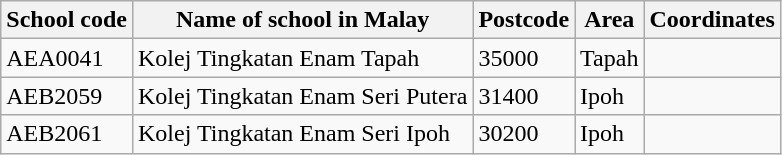<table class="wikitable sortable">
<tr>
<th>School code</th>
<th>Name of school in Malay</th>
<th>Postcode</th>
<th>Area</th>
<th>Coordinates</th>
</tr>
<tr>
<td>AEA0041</td>
<td>Kolej Tingkatan Enam Tapah</td>
<td>35000</td>
<td>Tapah</td>
<td></td>
</tr>
<tr>
<td>AEB2059</td>
<td>Kolej Tingkatan Enam Seri Putera</td>
<td>31400</td>
<td>Ipoh</td>
<td></td>
</tr>
<tr>
<td>AEB2061</td>
<td>Kolej Tingkatan Enam Seri Ipoh</td>
<td>30200</td>
<td>Ipoh</td>
<td></td>
</tr>
</table>
